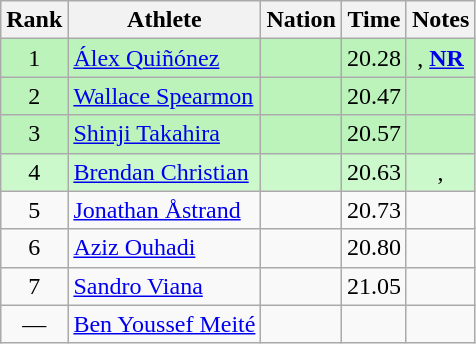<table class="wikitable sortable" style="text-align:center">
<tr>
<th>Rank</th>
<th>Athlete</th>
<th>Nation</th>
<th>Time</th>
<th>Notes</th>
</tr>
<tr style="background:#bbf3bb;">
<td>1</td>
<td align=left><a href='#'>Álex Quiñónez</a></td>
<td align=left></td>
<td>20.28</td>
<td>, <strong><a href='#'>NR</a></strong></td>
</tr>
<tr style="background:#bbf3bb;">
<td>2</td>
<td align=left><a href='#'>Wallace Spearmon</a></td>
<td align=left></td>
<td>20.47</td>
<td></td>
</tr>
<tr style="background:#bbf3bb;">
<td>3</td>
<td align=left><a href='#'>Shinji Takahira</a></td>
<td align=left></td>
<td>20.57</td>
<td></td>
</tr>
<tr style="background:#ccf9cc;">
<td>4</td>
<td align=left><a href='#'>Brendan Christian</a></td>
<td align=left></td>
<td>20.63</td>
<td>, </td>
</tr>
<tr>
<td>5</td>
<td align=left><a href='#'>Jonathan Åstrand</a></td>
<td align=left></td>
<td>20.73</td>
<td></td>
</tr>
<tr>
<td>6</td>
<td align=left><a href='#'>Aziz Ouhadi</a></td>
<td align=left></td>
<td>20.80</td>
<td></td>
</tr>
<tr>
<td>7</td>
<td align=left><a href='#'>Sandro Viana</a></td>
<td align=left></td>
<td>21.05</td>
<td></td>
</tr>
<tr>
<td data-sort-value=8>—</td>
<td align=left><a href='#'>Ben Youssef Meité</a></td>
<td align=left></td>
<td data-sort-value=99.99></td>
<td></td>
</tr>
</table>
